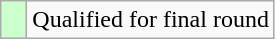<table class="wikitable">
<tr>
<td style="width:10px; background:#cfc"></td>
<td>Qualified for final round</td>
</tr>
</table>
